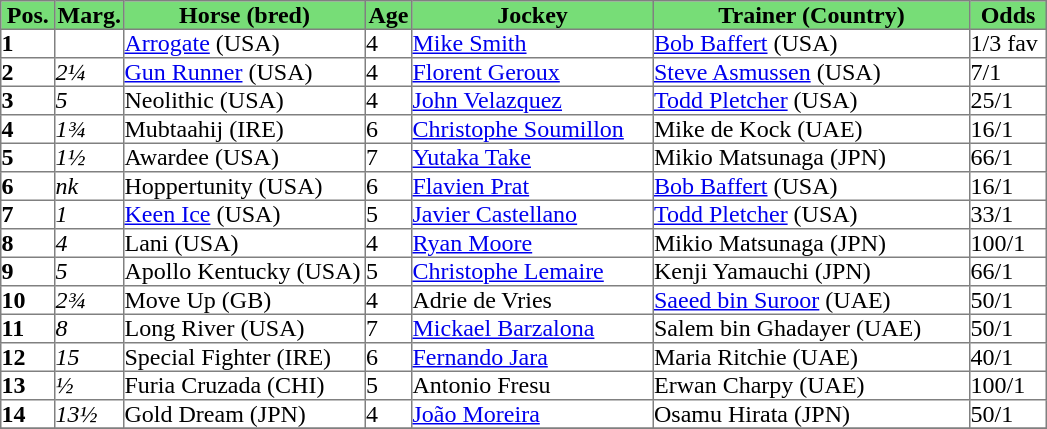<table class = "sortable" | border="1" cellpadding="0" style="border-collapse: collapse;">
<tr style="background:#7d7; text-align:center;">
<th style="width:35px;"><strong>Pos.</strong></th>
<th style="width:45px;"><strong>Marg.</strong></th>
<th style="width:160px;"><strong>Horse (bred)</strong></th>
<th style="width:30px;"><strong>Age</strong></th>
<th style="width:160px;"><strong>Jockey</strong></th>
<th style="width:210px;"><strong>Trainer (Country)</strong></th>
<th style="width:50px;"><strong>Odds</strong></th>
</tr>
<tr>
<td><strong>1</strong></td>
<td></td>
<td><a href='#'>Arrogate</a> (USA)</td>
<td>4</td>
<td><a href='#'>Mike Smith</a></td>
<td><a href='#'>Bob Baffert</a> (USA)</td>
<td>1/3 fav</td>
</tr>
<tr>
<td><strong>2</strong></td>
<td><em>2¼</em></td>
<td><a href='#'>Gun Runner</a> (USA)</td>
<td>4</td>
<td><a href='#'>Florent Geroux</a></td>
<td><a href='#'>Steve Asmussen</a> (USA)</td>
<td>7/1</td>
</tr>
<tr>
<td><strong>3</strong></td>
<td><em>5</em></td>
<td>Neolithic (USA)</td>
<td>4</td>
<td><a href='#'>John Velazquez</a></td>
<td><a href='#'>Todd Pletcher</a> (USA)</td>
<td>25/1</td>
</tr>
<tr>
<td><strong>4</strong></td>
<td><em>1¾</em></td>
<td>Mubtaahij (IRE)</td>
<td>6</td>
<td><a href='#'>Christophe Soumillon</a></td>
<td>Mike de Kock (UAE)</td>
<td>16/1</td>
</tr>
<tr>
<td><strong>5</strong></td>
<td><em>1½</em></td>
<td>Awardee (USA)</td>
<td>7</td>
<td><a href='#'>Yutaka Take</a></td>
<td>Mikio Matsunaga (JPN)</td>
<td>66/1</td>
</tr>
<tr>
<td><strong>6</strong></td>
<td><em>nk</em></td>
<td>Hoppertunity (USA)</td>
<td>6</td>
<td><a href='#'>Flavien Prat</a></td>
<td><a href='#'>Bob Baffert</a> (USA)</td>
<td>16/1</td>
</tr>
<tr>
<td><strong>7</strong></td>
<td><em>1</em></td>
<td><a href='#'>Keen Ice</a> (USA)</td>
<td>5</td>
<td><a href='#'>Javier Castellano</a></td>
<td><a href='#'>Todd Pletcher</a> (USA)</td>
<td>33/1</td>
</tr>
<tr>
<td><strong>8</strong></td>
<td><em>4</em></td>
<td>Lani (USA)</td>
<td>4</td>
<td><a href='#'>Ryan Moore</a></td>
<td>Mikio Matsunaga (JPN)</td>
<td>100/1</td>
</tr>
<tr>
<td><strong>9</strong></td>
<td><em>5</em></td>
<td>Apollo Kentucky (USA)</td>
<td>5</td>
<td><a href='#'>Christophe Lemaire</a></td>
<td>Kenji Yamauchi (JPN)</td>
<td>66/1</td>
</tr>
<tr>
<td><strong>10</strong></td>
<td><em>2¾</em></td>
<td>Move Up (GB)</td>
<td>4</td>
<td>Adrie de Vries</td>
<td><a href='#'>Saeed bin Suroor</a> (UAE)</td>
<td>50/1</td>
</tr>
<tr>
<td><strong>11</strong></td>
<td><em>8</em></td>
<td>Long River (USA)</td>
<td>7</td>
<td><a href='#'>Mickael Barzalona</a></td>
<td>Salem bin Ghadayer (UAE)</td>
<td>50/1</td>
</tr>
<tr>
<td><strong>12</strong></td>
<td><em>15</em></td>
<td>Special Fighter (IRE)</td>
<td>6</td>
<td><a href='#'>Fernando Jara</a></td>
<td>Maria Ritchie  (UAE)</td>
<td>40/1</td>
</tr>
<tr>
<td><strong>13</strong></td>
<td><em>½</em></td>
<td>Furia Cruzada (CHI)</td>
<td>5</td>
<td>Antonio Fresu</td>
<td>Erwan Charpy (UAE)</td>
<td>100/1</td>
</tr>
<tr>
<td><strong>14</strong></td>
<td><em>13½</em></td>
<td>Gold Dream (JPN)</td>
<td>4</td>
<td><a href='#'>João Moreira</a></td>
<td>Osamu Hirata  (JPN)</td>
<td>50/1</td>
</tr>
<tr>
</tr>
</table>
